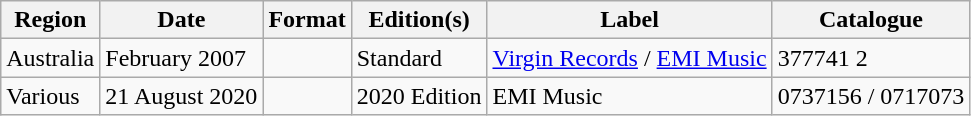<table class="wikitable plainrowheaders">
<tr>
<th scope="col">Region</th>
<th scope="col">Date</th>
<th scope="col">Format</th>
<th scope="col">Edition(s)</th>
<th scope="col">Label</th>
<th scope="col">Catalogue</th>
</tr>
<tr>
<td>Australia</td>
<td>February 2007</td>
<td></td>
<td>Standard</td>
<td><a href='#'>Virgin Records</a> / <a href='#'>EMI Music</a></td>
<td>377741 2</td>
</tr>
<tr>
<td>Various</td>
<td>21 August 2020 </td>
<td></td>
<td>2020 Edition</td>
<td>EMI Music</td>
<td>0737156 / 0717073</td>
</tr>
</table>
